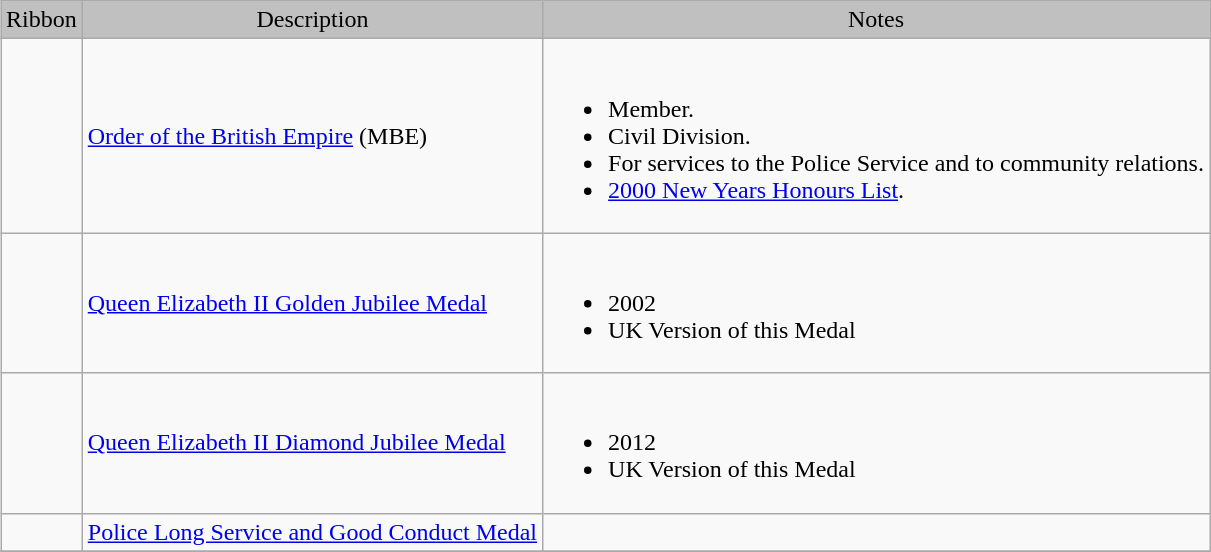<table class="wikitable" style="margin:1em auto;">
<tr style="background:silver;" align="center">
<td>Ribbon</td>
<td>Description</td>
<td>Notes</td>
</tr>
<tr>
<td></td>
<td><a href='#'>Order of the British Empire</a> (MBE)</td>
<td><br><ul><li>Member.</li><li>Civil Division.</li><li>For services to the Police Service and to community relations.</li><li><a href='#'>2000 New Years Honours List</a>.</li></ul></td>
</tr>
<tr>
<td></td>
<td><a href='#'>Queen Elizabeth II Golden Jubilee Medal</a></td>
<td><br><ul><li>2002</li><li>UK Version of this Medal</li></ul></td>
</tr>
<tr>
<td></td>
<td><a href='#'>Queen Elizabeth II Diamond Jubilee Medal</a></td>
<td><br><ul><li>2012</li><li>UK Version of this Medal</li></ul></td>
</tr>
<tr>
<td></td>
<td><a href='#'>Police Long Service and Good Conduct Medal</a></td>
<td></td>
</tr>
<tr>
</tr>
</table>
